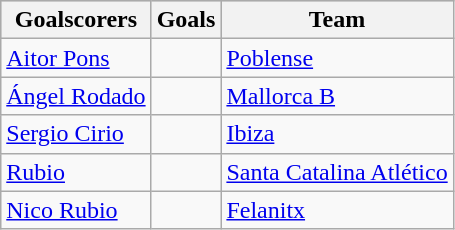<table class="wikitable sortable" class="wikitable">
<tr style="background:#ccc; text-align:center;">
<th>Goalscorers</th>
<th>Goals</th>
<th>Team</th>
</tr>
<tr>
<td> <a href='#'>Aitor Pons</a></td>
<td></td>
<td><a href='#'>Poblense</a></td>
</tr>
<tr>
<td> <a href='#'>Ángel Rodado</a></td>
<td></td>
<td><a href='#'>Mallorca B</a></td>
</tr>
<tr>
<td> <a href='#'>Sergio Cirio</a></td>
<td></td>
<td><a href='#'>Ibiza</a></td>
</tr>
<tr>
<td> <a href='#'>Rubio</a></td>
<td></td>
<td><a href='#'>Santa Catalina Atlético</a></td>
</tr>
<tr>
<td> <a href='#'>Nico Rubio</a></td>
<td></td>
<td><a href='#'>Felanitx</a></td>
</tr>
</table>
